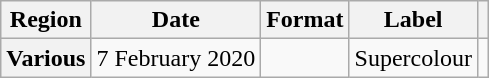<table class="wikitable plainrowheaders">
<tr>
<th scope="col">Region</th>
<th scope="col">Date</th>
<th scope="col">Format</th>
<th scope="col">Label</th>
<th scope="col"></th>
</tr>
<tr>
<th scope="row">Various</th>
<td>7 February 2020</td>
<td></td>
<td>Supercolour</td>
<td align="center"></td>
</tr>
</table>
